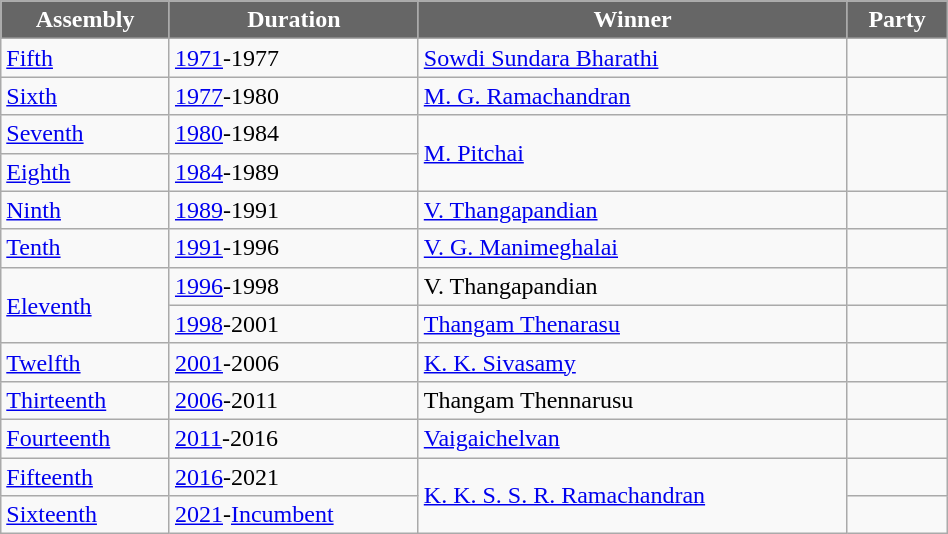<table class="wikitable" width="50%">
<tr>
<th style="background-color:#666666; color:white">Assembly</th>
<th style="background-color:#666666; color:white">Duration</th>
<th style="background-color:#666666; color:white">Winner</th>
<th style="background-color:#666666; color:white" colspan="2">Party</th>
</tr>
<tr>
<td><a href='#'>Fifth</a></td>
<td><a href='#'>1971</a>-1977</td>
<td><a href='#'>Sowdi Sundara Bharathi</a></td>
<td></td>
</tr>
<tr>
<td><a href='#'>Sixth</a></td>
<td><a href='#'>1977</a>-1980</td>
<td><a href='#'>M. G. Ramachandran</a></td>
<td></td>
</tr>
<tr>
<td><a href='#'>Seventh</a></td>
<td><a href='#'>1980</a>-1984</td>
<td rowspan=2><a href='#'>M. Pitchai</a></td>
</tr>
<tr>
<td><a href='#'>Eighth</a></td>
<td><a href='#'>1984</a>-1989</td>
</tr>
<tr>
<td><a href='#'>Ninth</a></td>
<td><a href='#'>1989</a>-1991</td>
<td><a href='#'>V. Thangapandian</a></td>
<td></td>
</tr>
<tr>
<td><a href='#'>Tenth</a></td>
<td><a href='#'>1991</a>-1996</td>
<td><a href='#'>V. G. Manimeghalai</a></td>
<td></td>
</tr>
<tr>
<td rowspan=2><a href='#'>Eleventh</a></td>
<td><a href='#'>1996</a>-1998</td>
<td>V. Thangapandian</td>
<td></td>
</tr>
<tr>
<td><a href='#'>1998</a>-2001</td>
<td><a href='#'>Thangam Thenarasu</a></td>
</tr>
<tr>
<td><a href='#'>Twelfth</a></td>
<td><a href='#'>2001</a>-2006</td>
<td><a href='#'>K. K. Sivasamy</a></td>
<td></td>
</tr>
<tr>
<td><a href='#'>Thirteenth</a></td>
<td><a href='#'>2006</a>-2011</td>
<td>Thangam Thennarusu</td>
<td></td>
</tr>
<tr>
<td><a href='#'>Fourteenth</a></td>
<td><a href='#'>2011</a>-2016</td>
<td><a href='#'>Vaigaichelvan</a></td>
<td></td>
</tr>
<tr>
<td><a href='#'>Fifteenth</a></td>
<td><a href='#'>2016</a>-2021</td>
<td rowspan=2><a href='#'>K. K. S. S. R. Ramachandran</a></td>
<td></td>
</tr>
<tr>
<td><a href='#'>Sixteenth</a></td>
<td><a href='#'>2021</a>-<a href='#'>Incumbent</a></td>
</tr>
</table>
